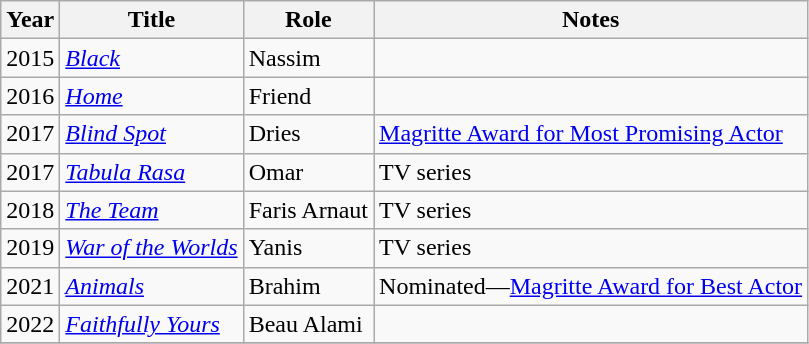<table class="wikitable sortable">
<tr>
<th>Year</th>
<th>Title</th>
<th>Role</th>
<th class="unsortable">Notes</th>
</tr>
<tr>
<td>2015</td>
<td><em><a href='#'>Black</a></em></td>
<td>Nassim</td>
<td></td>
</tr>
<tr>
<td>2016</td>
<td><em><a href='#'>Home</a></em></td>
<td>Friend</td>
<td></td>
</tr>
<tr>
<td>2017</td>
<td><em><a href='#'>Blind Spot</a></em></td>
<td>Dries</td>
<td><a href='#'>Magritte Award for Most Promising Actor</a></td>
</tr>
<tr>
<td>2017</td>
<td><em><a href='#'>Tabula Rasa</a></em></td>
<td>Omar</td>
<td>TV series</td>
</tr>
<tr>
<td>2018</td>
<td><em><a href='#'>The Team</a></em></td>
<td>Faris Arnaut</td>
<td>TV series</td>
</tr>
<tr>
<td>2019</td>
<td><em><a href='#'>War of the Worlds</a></em></td>
<td>Yanis</td>
<td>TV series</td>
</tr>
<tr>
<td>2021</td>
<td><em><a href='#'>Animals</a></em></td>
<td>Brahim</td>
<td>Nominated—<a href='#'>Magritte Award for Best Actor</a></td>
</tr>
<tr>
<td>2022</td>
<td><em><a href='#'>Faithfully Yours</a></em></td>
<td>Beau Alami</td>
<td></td>
</tr>
<tr>
</tr>
</table>
